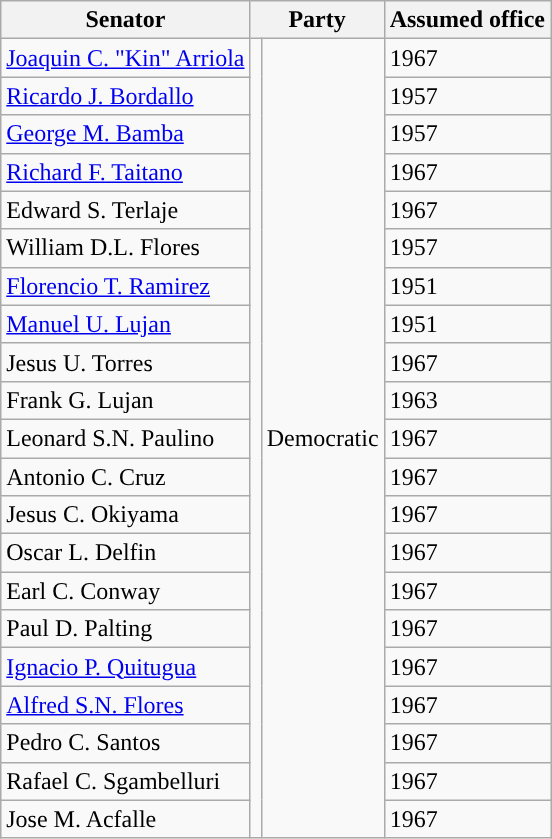<table class="wikitable sortable" id="votingmembers">
<tr style="vertical-align:bottom;">
<th>Senator</th>
<th colspan=2>Party</th>
<th>Assumed office</th>
</tr>
<tr>
<td><a href='#'>Joaquin C. "Kin" Arriola</a></td>
<td rowspan="21" style="background-color:"></td>
<td rowspan="21">Democratic</td>
<td>1967</td>
</tr>
<tr>
<td><a href='#'>Ricardo J. Bordallo</a></td>
<td>1957</td>
</tr>
<tr>
<td><a href='#'>George M. Bamba</a></td>
<td>1957</td>
</tr>
<tr>
<td><a href='#'>Richard F. Taitano</a></td>
<td>1967</td>
</tr>
<tr>
<td>Edward S. Terlaje</td>
<td>1967</td>
</tr>
<tr>
<td>William D.L. Flores</td>
<td>1957</td>
</tr>
<tr>
<td><a href='#'>Florencio T. Ramirez</a></td>
<td>1951</td>
</tr>
<tr>
<td><a href='#'>Manuel U. Lujan</a></td>
<td>1951</td>
</tr>
<tr>
<td>Jesus U. Torres</td>
<td>1967</td>
</tr>
<tr>
<td>Frank G. Lujan</td>
<td>1963</td>
</tr>
<tr>
<td>Leonard S.N. Paulino</td>
<td>1967</td>
</tr>
<tr>
<td>Antonio C. Cruz</td>
<td>1967</td>
</tr>
<tr>
<td>Jesus C. Okiyama</td>
<td>1967</td>
</tr>
<tr>
<td>Oscar L. Delfin</td>
<td>1967</td>
</tr>
<tr>
<td>Earl C. Conway</td>
<td>1967</td>
</tr>
<tr>
<td>Paul D. Palting</td>
<td>1967</td>
</tr>
<tr>
<td><a href='#'>Ignacio P. Quitugua</a></td>
<td>1967</td>
</tr>
<tr>
<td><a href='#'>Alfred S.N. Flores</a></td>
<td>1967</td>
</tr>
<tr>
<td>Pedro C. Santos</td>
<td>1967</td>
</tr>
<tr>
<td>Rafael C. Sgambelluri</td>
<td>1967</td>
</tr>
<tr>
<td>Jose M. Acfalle</td>
<td>1967</td>
</tr>
</table>
